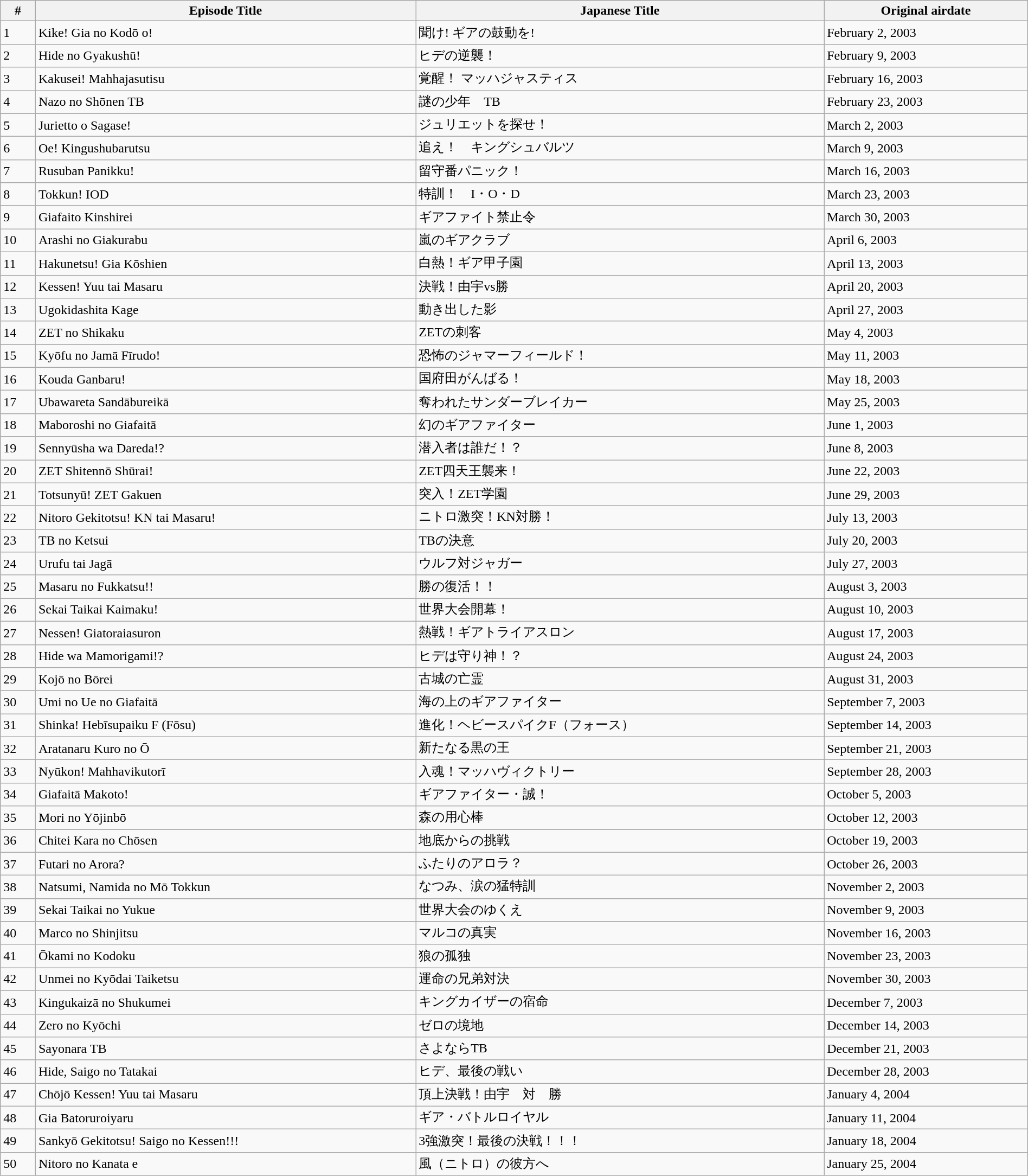<table class="wikitable sortable" style="width: 100%; height: 100%;">
<tr>
<th>#</th>
<th class="unsortable">Episode Title</th>
<th class="unsortable">Japanese Title</th>
<th class="unsortable">Original airdate</th>
</tr>
<tr>
<td>1</td>
<td>Kike! Gia no Kodō o!</td>
<td>聞け! ギアの鼓動を!</td>
<td>February 2, 2003</td>
</tr>
<tr>
<td>2</td>
<td>Hide no Gyakushū!</td>
<td>ヒデの逆襲！</td>
<td>February 9, 2003</td>
</tr>
<tr>
<td>3</td>
<td>Kakusei! Mahhajasutisu</td>
<td>覚醒！ マッハジャスティス</td>
<td>February 16, 2003</td>
</tr>
<tr>
<td>4</td>
<td>Nazo no Shōnen TB</td>
<td>謎の少年　TB</td>
<td>February 23, 2003</td>
</tr>
<tr>
<td>5</td>
<td>Jurietto o Sagase!</td>
<td>ジュリエットを探せ！</td>
<td>March 2, 2003</td>
</tr>
<tr>
<td>6</td>
<td>Oe! Kingushubarutsu</td>
<td>追え！　キングシュバルツ</td>
<td>March 9, 2003</td>
</tr>
<tr>
<td>7</td>
<td>Rusuban Panikku!</td>
<td>留守番パニック！</td>
<td>March 16, 2003</td>
</tr>
<tr>
<td>8</td>
<td>Tokkun! IOD</td>
<td>特訓！　I・O・D</td>
<td>March 23, 2003</td>
</tr>
<tr>
<td>9</td>
<td>Giafaito Kinshirei</td>
<td>ギアファイト禁止令</td>
<td>March 30, 2003</td>
</tr>
<tr>
<td>10</td>
<td>Arashi no Giakurabu</td>
<td>嵐のギアクラブ</td>
<td>April 6, 2003</td>
</tr>
<tr>
<td>11</td>
<td>Hakunetsu! Gia Kōshien</td>
<td>白熱！ギア甲子園</td>
<td>April 13, 2003</td>
</tr>
<tr>
<td>12</td>
<td>Kessen! Yuu tai Masaru</td>
<td>決戦！由宇vs勝</td>
<td>April 20, 2003</td>
</tr>
<tr>
<td>13</td>
<td>Ugokidashita Kage</td>
<td>動き出した影</td>
<td>April 27, 2003</td>
</tr>
<tr>
<td>14</td>
<td>ZET no Shikaku</td>
<td>ZETの刺客</td>
<td>May 4, 2003</td>
</tr>
<tr>
<td>15</td>
<td>Kyōfu no Jamā Fīrudo!</td>
<td>恐怖のジャマーフィールド！</td>
<td>May 11, 2003</td>
</tr>
<tr>
<td>16</td>
<td>Kouda Ganbaru!</td>
<td>国府田がんばる！</td>
<td>May 18, 2003</td>
</tr>
<tr>
<td>17</td>
<td>Ubawareta Sandābureikā</td>
<td>奪われたサンダーブレイカー</td>
<td>May 25, 2003</td>
</tr>
<tr>
<td>18</td>
<td>Maboroshi no Giafaitā</td>
<td>幻のギアファイター</td>
<td>June 1, 2003</td>
</tr>
<tr>
<td>19</td>
<td>Sennyūsha wa Dareda!?</td>
<td>潜入者は誰だ！？</td>
<td>June 8, 2003</td>
</tr>
<tr>
<td>20</td>
<td>ZET Shitennō Shūrai!</td>
<td>ZET四天王襲来！</td>
<td>June 22, 2003</td>
</tr>
<tr>
<td>21</td>
<td>Totsunyū! ZET Gakuen</td>
<td>突入！ZET学園</td>
<td>June 29, 2003</td>
</tr>
<tr>
<td>22</td>
<td>Nitoro Gekitotsu! KN tai Masaru!</td>
<td>ニトロ激突！KN対勝！</td>
<td>July 13, 2003</td>
</tr>
<tr>
<td>23</td>
<td>TB no Ketsui</td>
<td>TBの決意</td>
<td>July 20, 2003</td>
</tr>
<tr>
<td>24</td>
<td>Urufu tai Jagā</td>
<td>ウルフ対ジャガー</td>
<td>July 27, 2003</td>
</tr>
<tr>
<td>25</td>
<td>Masaru no Fukkatsu!!</td>
<td>勝の復活！！</td>
<td>August 3, 2003</td>
</tr>
<tr>
<td>26</td>
<td>Sekai Taikai Kaimaku!</td>
<td>世界大会開幕！</td>
<td>August 10, 2003</td>
</tr>
<tr>
<td>27</td>
<td>Nessen! Giatoraiasuron</td>
<td>熱戦！ギアトライアスロン</td>
<td>August 17, 2003</td>
</tr>
<tr>
<td>28</td>
<td>Hide wa Mamorigami!?</td>
<td>ヒデは守り神！？</td>
<td>August 24, 2003</td>
</tr>
<tr>
<td>29</td>
<td>Kojō no Bōrei</td>
<td>古城の亡霊</td>
<td>August 31, 2003</td>
</tr>
<tr>
<td>30</td>
<td>Umi no Ue no Giafaitā</td>
<td>海の上のギアファイター</td>
<td>September 7, 2003</td>
</tr>
<tr>
<td>31</td>
<td>Shinka! Hebīsupaiku F (Fōsu)</td>
<td>進化！ヘビースパイクF（フォース）</td>
<td>September 14, 2003</td>
</tr>
<tr>
<td>32</td>
<td>Aratanaru Kuro no Ō</td>
<td>新たなる黒の王</td>
<td>September 21, 2003</td>
</tr>
<tr>
<td>33</td>
<td>Nyūkon! Mahhavikutorī</td>
<td>入魂！マッハヴィクトリー</td>
<td>September 28, 2003</td>
</tr>
<tr>
<td>34</td>
<td>Giafaitā Makoto!</td>
<td>ギアファイター・誠！</td>
<td>October 5, 2003</td>
</tr>
<tr>
<td>35</td>
<td>Mori no Yōjinbō</td>
<td>森の用心棒</td>
<td>October 12, 2003</td>
</tr>
<tr>
<td>36</td>
<td>Chitei Kara no Chōsen</td>
<td>地底からの挑戦</td>
<td>October 19, 2003</td>
</tr>
<tr>
<td>37</td>
<td>Futari no Arora?</td>
<td>ふたりのアロラ？</td>
<td>October 26, 2003</td>
</tr>
<tr>
<td>38</td>
<td>Natsumi, Namida no Mō Tokkun</td>
<td>なつみ、涙の猛特訓</td>
<td>November 2, 2003</td>
</tr>
<tr>
<td>39</td>
<td>Sekai Taikai no Yukue</td>
<td>世界大会のゆくえ</td>
<td>November 9, 2003</td>
</tr>
<tr>
<td>40</td>
<td>Marco no Shinjitsu</td>
<td>マルコの真実</td>
<td>November 16, 2003</td>
</tr>
<tr>
<td>41</td>
<td>Ōkami no Kodoku</td>
<td>狼の孤独</td>
<td>November 23, 2003</td>
</tr>
<tr>
<td>42</td>
<td>Unmei no Kyōdai Taiketsu</td>
<td>運命の兄弟対決</td>
<td>November 30, 2003</td>
</tr>
<tr>
<td>43</td>
<td>Kingukaizā no Shukumei</td>
<td>キングカイザーの宿命</td>
<td>December 7, 2003</td>
</tr>
<tr>
<td>44</td>
<td>Zero no Kyōchi</td>
<td>ゼロの境地</td>
<td>December 14, 2003</td>
</tr>
<tr>
<td>45</td>
<td>Sayonara TB</td>
<td>さよならTB</td>
<td>December 21, 2003</td>
</tr>
<tr>
<td>46</td>
<td>Hide, Saigo no Tatakai</td>
<td>ヒデ、最後の戦い</td>
<td>December 28, 2003</td>
</tr>
<tr>
<td>47</td>
<td>Chōjō Kessen! Yuu tai Masaru</td>
<td>頂上決戦！由宇　対　勝</td>
<td>January 4, 2004</td>
</tr>
<tr>
<td>48</td>
<td>Gia Batoruroiyaru</td>
<td>ギア・バトルロイヤル</td>
<td>January 11, 2004</td>
</tr>
<tr>
<td>49</td>
<td>Sankyō Gekitotsu! Saigo no Kessen!!!</td>
<td>3強激突！最後の決戦！！！</td>
<td>January 18, 2004</td>
</tr>
<tr>
<td>50</td>
<td>Nitoro no Kanata e</td>
<td>風（ニトロ）の彼方へ</td>
<td>January 25, 2004</td>
</tr>
</table>
